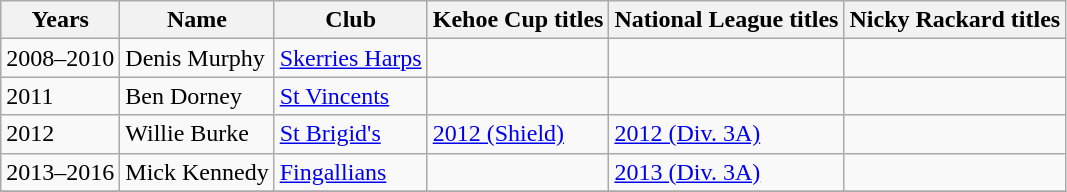<table class="wikitable">
<tr>
<th>Years</th>
<th>Name</th>
<th>Club</th>
<th>Kehoe Cup titles</th>
<th>National League titles</th>
<th>Nicky Rackard titles</th>
</tr>
<tr>
<td>2008–2010</td>
<td>Denis Murphy</td>
<td><a href='#'>Skerries Harps</a></td>
<td></td>
<td></td>
<td></td>
</tr>
<tr>
<td>2011</td>
<td>Ben Dorney</td>
<td><a href='#'>St Vincents</a></td>
<td></td>
<td></td>
<td></td>
</tr>
<tr>
<td>2012</td>
<td>Willie Burke</td>
<td><a href='#'>St Brigid's</a></td>
<td><a href='#'>2012 (Shield)</a></td>
<td><a href='#'>2012 (Div. 3A)</a></td>
<td></td>
</tr>
<tr>
<td>2013–2016</td>
<td>Mick Kennedy</td>
<td><a href='#'>Fingallians</a></td>
<td></td>
<td><a href='#'>2013 (Div. 3A)</a></td>
<td></td>
</tr>
<tr>
</tr>
</table>
